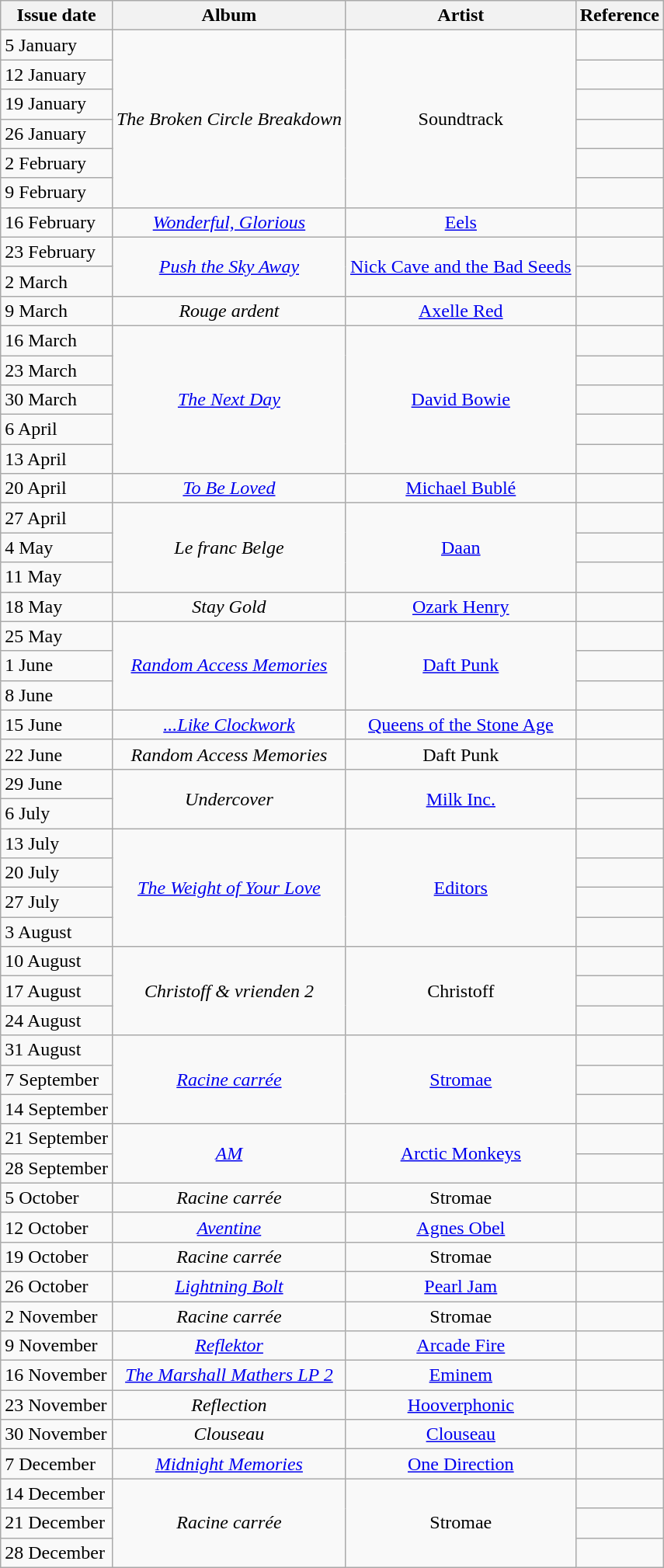<table class="wikitable">
<tr>
<th>Issue date</th>
<th>Album</th>
<th>Artist</th>
<th>Reference</th>
</tr>
<tr>
<td>5 January</td>
<td align="center" rowspan="6"><em>The Broken Circle Breakdown</em></td>
<td align="center" rowspan="6">Soundtrack</td>
<td align="center"></td>
</tr>
<tr>
<td>12 January</td>
<td align="center"></td>
</tr>
<tr>
<td>19 January</td>
<td align="center"></td>
</tr>
<tr>
<td>26 January</td>
<td align="center"></td>
</tr>
<tr>
<td>2 February</td>
<td align="center"></td>
</tr>
<tr>
<td>9 February</td>
<td align="center"></td>
</tr>
<tr>
<td>16 February</td>
<td align="center"><em><a href='#'>Wonderful, Glorious</a></em></td>
<td align="center"><a href='#'>Eels</a></td>
<td align="center"></td>
</tr>
<tr>
<td>23 February</td>
<td align="center" rowspan="2"><em><a href='#'>Push the Sky Away</a></em></td>
<td align="center" rowspan="2"><a href='#'>Nick Cave and the Bad Seeds</a></td>
<td align="center"></td>
</tr>
<tr>
<td>2 March</td>
<td align="center"></td>
</tr>
<tr>
<td>9 March</td>
<td align="center"><em>Rouge ardent</em></td>
<td align="center"><a href='#'>Axelle Red</a></td>
<td align="center"></td>
</tr>
<tr>
<td>16 March</td>
<td align="center" rowspan="5"><em><a href='#'>The Next Day</a></em></td>
<td align="center" rowspan="5"><a href='#'>David Bowie</a></td>
<td align="center"></td>
</tr>
<tr>
<td>23 March</td>
<td align="center"></td>
</tr>
<tr>
<td>30 March</td>
<td align="center"></td>
</tr>
<tr>
<td>6 April</td>
<td align="center"></td>
</tr>
<tr>
<td>13 April</td>
<td align="center"></td>
</tr>
<tr>
<td>20 April</td>
<td align="center"><em><a href='#'>To Be Loved</a></em></td>
<td align="center"><a href='#'>Michael Bublé</a></td>
<td align="center"></td>
</tr>
<tr>
<td>27 April</td>
<td align="center" rowspan="3"><em>Le franc Belge</em></td>
<td align="center" rowspan="3"><a href='#'>Daan</a></td>
<td align="center"></td>
</tr>
<tr>
<td>4 May</td>
<td align="center"></td>
</tr>
<tr>
<td>11 May</td>
<td align="center"></td>
</tr>
<tr>
<td>18 May</td>
<td align="center"><em>Stay Gold</em></td>
<td align="center"><a href='#'>Ozark Henry</a></td>
<td align="center"></td>
</tr>
<tr>
<td>25 May</td>
<td align="center" rowspan="3"><em><a href='#'>Random Access Memories</a></em></td>
<td align="center" rowspan="3"><a href='#'>Daft Punk</a></td>
<td align="center"></td>
</tr>
<tr>
<td>1 June</td>
<td align="center"></td>
</tr>
<tr>
<td>8 June</td>
<td align="center"></td>
</tr>
<tr>
<td>15 June</td>
<td align="center"><em><a href='#'>...Like Clockwork</a></em></td>
<td align="center"><a href='#'>Queens of the Stone Age</a></td>
<td align="center"></td>
</tr>
<tr>
<td>22 June</td>
<td align="center"><em>Random Access Memories</em></td>
<td align="center">Daft Punk</td>
<td align="center"></td>
</tr>
<tr>
<td>29 June</td>
<td align="center" rowspan="2"><em>Undercover</em></td>
<td align="center" rowspan="2"><a href='#'>Milk Inc.</a></td>
<td align="center"></td>
</tr>
<tr>
<td>6 July</td>
<td align="center"></td>
</tr>
<tr>
<td>13 July</td>
<td align="center" rowspan="4"><em><a href='#'>The Weight of Your Love</a></em></td>
<td align="center" rowspan="4"><a href='#'>Editors</a></td>
<td align="center"></td>
</tr>
<tr>
<td>20 July</td>
<td align="center"></td>
</tr>
<tr>
<td>27 July</td>
<td align="center"></td>
</tr>
<tr>
<td>3 August</td>
<td align="center"></td>
</tr>
<tr>
<td>10 August</td>
<td align="center" rowspan="3"><em>Christoff & vrienden 2</em></td>
<td align="center" rowspan="3">Christoff</td>
<td align="center"></td>
</tr>
<tr>
<td>17 August</td>
<td align="center"></td>
</tr>
<tr>
<td>24 August</td>
<td align="center"></td>
</tr>
<tr>
<td>31 August</td>
<td align="center" rowspan="3"><em><a href='#'>Racine carrée</a></em></td>
<td align="center" rowspan="3"><a href='#'>Stromae</a></td>
<td align="center"></td>
</tr>
<tr>
<td>7 September</td>
<td align="center"></td>
</tr>
<tr>
<td>14 September</td>
<td align="center"></td>
</tr>
<tr>
<td>21 September</td>
<td align="center" rowspan="2"><em><a href='#'>AM</a></em></td>
<td align="center" rowspan="2"><a href='#'>Arctic Monkeys</a></td>
<td align="center"></td>
</tr>
<tr>
<td>28 September</td>
<td align="center"></td>
</tr>
<tr>
<td>5 October</td>
<td align="center"><em>Racine carrée</em></td>
<td align="center">Stromae</td>
<td align="center"></td>
</tr>
<tr>
<td>12 October</td>
<td align="center"><em><a href='#'>Aventine</a></em></td>
<td align="center"><a href='#'>Agnes Obel</a></td>
<td align="center"></td>
</tr>
<tr>
<td>19 October</td>
<td align="center"><em>Racine carrée</em></td>
<td align="center">Stromae</td>
<td align="center"></td>
</tr>
<tr>
<td>26 October</td>
<td align="center"><em><a href='#'>Lightning Bolt</a></em></td>
<td align="center"><a href='#'>Pearl Jam</a></td>
<td align="center"></td>
</tr>
<tr>
<td>2 November</td>
<td align="center"><em>Racine carrée</em></td>
<td align="center">Stromae</td>
<td align="center"></td>
</tr>
<tr>
<td>9 November</td>
<td align="center"><em><a href='#'>Reflektor</a></em></td>
<td align="center"><a href='#'>Arcade Fire</a></td>
<td align="center"></td>
</tr>
<tr>
<td>16 November</td>
<td align="center"><em><a href='#'>The Marshall Mathers LP 2</a></em></td>
<td align="center"><a href='#'>Eminem</a></td>
<td align="center"></td>
</tr>
<tr>
<td>23 November</td>
<td align="center"><em>Reflection</em></td>
<td align="center"><a href='#'>Hooverphonic</a></td>
<td align="center"></td>
</tr>
<tr>
<td>30 November</td>
<td align="center"><em>Clouseau</em></td>
<td align="center"><a href='#'>Clouseau</a></td>
<td align="center"></td>
</tr>
<tr>
<td>7 December</td>
<td align="center"><em><a href='#'>Midnight Memories</a></em></td>
<td align="center"><a href='#'>One Direction</a></td>
<td align="center"></td>
</tr>
<tr>
<td>14 December</td>
<td align="center" rowspan="3"><em>Racine carrée</em></td>
<td align="center" rowspan="3">Stromae</td>
<td align="center"></td>
</tr>
<tr>
<td>21 December</td>
<td align="center"></td>
</tr>
<tr>
<td>28 December</td>
<td align="center"></td>
</tr>
</table>
